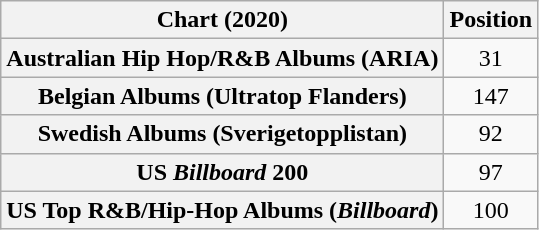<table class="wikitable sortable plainrowheaders" style="text-align:center">
<tr>
<th scope="col">Chart (2020)</th>
<th scope="col">Position</th>
</tr>
<tr>
<th scope="row">Australian Hip Hop/R&B Albums (ARIA)</th>
<td>31</td>
</tr>
<tr>
<th scope="row">Belgian Albums (Ultratop Flanders)</th>
<td>147</td>
</tr>
<tr>
<th scope="row">Swedish Albums (Sverigetopplistan)</th>
<td>92</td>
</tr>
<tr>
<th scope="row">US <em>Billboard</em> 200</th>
<td>97</td>
</tr>
<tr>
<th scope="row">US Top R&B/Hip-Hop Albums (<em>Billboard</em>)</th>
<td>100</td>
</tr>
</table>
